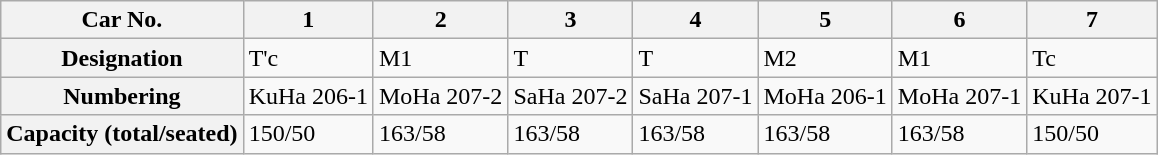<table class="wikitable">
<tr>
<th>Car No.</th>
<th>1</th>
<th>2</th>
<th>3</th>
<th>4</th>
<th>5</th>
<th>6</th>
<th>7</th>
</tr>
<tr>
<th>Designation</th>
<td>T'c</td>
<td>M1</td>
<td>T</td>
<td>T</td>
<td>M2</td>
<td>M1</td>
<td>Tc</td>
</tr>
<tr>
<th>Numbering</th>
<td>KuHa 206-1</td>
<td>MoHa 207-2</td>
<td>SaHa 207-2</td>
<td>SaHa 207-1</td>
<td>MoHa 206-1</td>
<td>MoHa 207-1</td>
<td>KuHa 207-1</td>
</tr>
<tr>
<th>Capacity (total/seated)</th>
<td>150/50</td>
<td>163/58</td>
<td>163/58</td>
<td>163/58</td>
<td>163/58</td>
<td>163/58</td>
<td>150/50</td>
</tr>
</table>
